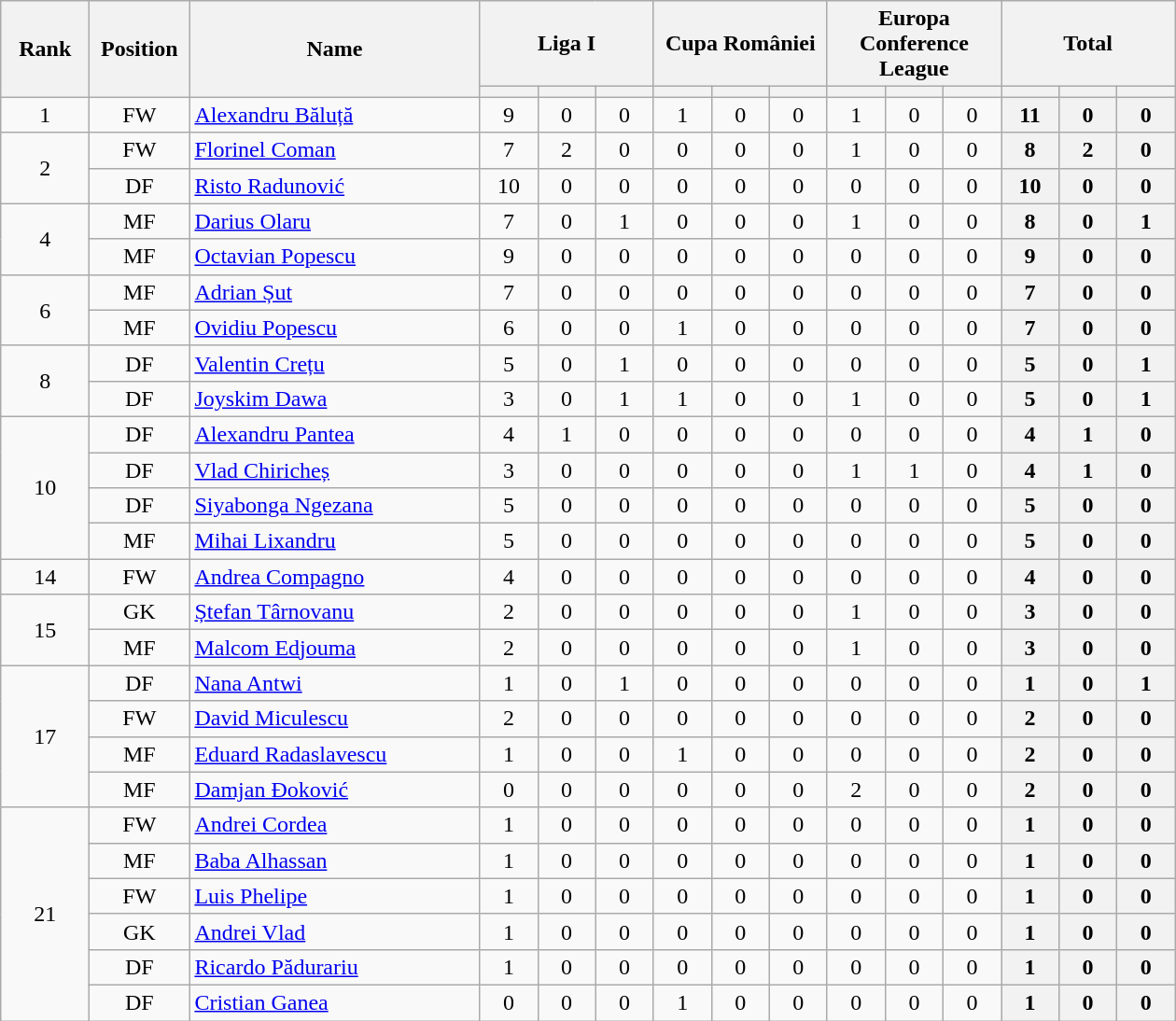<table class="wikitable" style="text-align:center;">
<tr>
<th rowspan="2" style="width:56px;">Rank</th>
<th rowspan="2" style="width:64px;">Position</th>
<th rowspan="2" style="width:200px;">Name</th>
<th colspan="3" style="width:84px;">Liga I</th>
<th colspan="3" style="width:84px;">Cupa României</th>
<th colspan="3" style="width:84px;">Europa Conference League</th>
<th colspan="3" style="width:84px;">Total</th>
</tr>
<tr>
<th style="width:34px;"></th>
<th style="width:34px;"></th>
<th style="width:34px;"></th>
<th style="width:34px;"></th>
<th style="width:34px;"></th>
<th style="width:34px;"></th>
<th style="width:34px;"></th>
<th style="width:34px;"></th>
<th style="width:34px;"></th>
<th style="width:34px;"></th>
<th style="width:34px;"></th>
<th style="width:34px;"></th>
</tr>
<tr>
<td>1</td>
<td>FW</td>
<td align="left"> <a href='#'>Alexandru Băluță</a></td>
<td>9</td>
<td>0</td>
<td>0</td>
<td>1</td>
<td>0</td>
<td>0</td>
<td>1</td>
<td>0</td>
<td>0</td>
<th>11</th>
<th>0</th>
<th>0</th>
</tr>
<tr>
<td rowspan="2">2</td>
<td>FW</td>
<td align="left"> <a href='#'>Florinel Coman</a></td>
<td>7</td>
<td>2</td>
<td>0</td>
<td>0</td>
<td>0</td>
<td>0</td>
<td>1</td>
<td>0</td>
<td>0</td>
<th>8</th>
<th>2</th>
<th>0</th>
</tr>
<tr>
<td>DF</td>
<td align="left"> <a href='#'>Risto Radunović</a></td>
<td>10</td>
<td>0</td>
<td>0</td>
<td>0</td>
<td>0</td>
<td>0</td>
<td>0</td>
<td>0</td>
<td>0</td>
<th>10</th>
<th>0</th>
<th>0</th>
</tr>
<tr>
<td rowspan="2">4</td>
<td>MF</td>
<td align="left"> <a href='#'>Darius Olaru</a></td>
<td>7</td>
<td>0</td>
<td>1</td>
<td>0</td>
<td>0</td>
<td>0</td>
<td>1</td>
<td>0</td>
<td>0</td>
<th>8</th>
<th>0</th>
<th>1</th>
</tr>
<tr>
<td>MF</td>
<td align="left"> <a href='#'>Octavian Popescu</a></td>
<td>9</td>
<td>0</td>
<td>0</td>
<td>0</td>
<td>0</td>
<td>0</td>
<td>0</td>
<td>0</td>
<td>0</td>
<th>9</th>
<th>0</th>
<th>0</th>
</tr>
<tr>
<td rowspan="2">6</td>
<td>MF</td>
<td align="left"> <a href='#'>Adrian Șut</a></td>
<td>7</td>
<td>0</td>
<td>0</td>
<td>0</td>
<td>0</td>
<td>0</td>
<td>0</td>
<td>0</td>
<td>0</td>
<th>7</th>
<th>0</th>
<th>0</th>
</tr>
<tr>
<td>MF</td>
<td align="left"> <a href='#'>Ovidiu Popescu</a></td>
<td>6</td>
<td>0</td>
<td>0</td>
<td>1</td>
<td>0</td>
<td>0</td>
<td>0</td>
<td>0</td>
<td>0</td>
<th>7</th>
<th>0</th>
<th>0</th>
</tr>
<tr>
<td rowspan="2">8</td>
<td>DF</td>
<td align="left"> <a href='#'>Valentin Crețu</a></td>
<td>5</td>
<td>0</td>
<td>1</td>
<td>0</td>
<td>0</td>
<td>0</td>
<td>0</td>
<td>0</td>
<td>0</td>
<th>5</th>
<th>0</th>
<th>1</th>
</tr>
<tr>
<td>DF</td>
<td align="left"> <a href='#'>Joyskim Dawa</a></td>
<td>3</td>
<td>0</td>
<td>1</td>
<td>1</td>
<td>0</td>
<td>0</td>
<td>1</td>
<td>0</td>
<td>0</td>
<th>5</th>
<th>0</th>
<th>1</th>
</tr>
<tr>
<td rowspan="4">10</td>
<td>DF</td>
<td align="left"> <a href='#'>Alexandru Pantea</a></td>
<td>4</td>
<td>1</td>
<td>0</td>
<td>0</td>
<td>0</td>
<td>0</td>
<td>0</td>
<td>0</td>
<td>0</td>
<th>4</th>
<th>1</th>
<th>0</th>
</tr>
<tr>
<td>DF</td>
<td align="left"> <a href='#'>Vlad Chiricheș</a></td>
<td>3</td>
<td>0</td>
<td>0</td>
<td>0</td>
<td>0</td>
<td>0</td>
<td>1</td>
<td>1</td>
<td>0</td>
<th>4</th>
<th>1</th>
<th>0</th>
</tr>
<tr>
<td>DF</td>
<td align="left"> <a href='#'>Siyabonga Ngezana</a></td>
<td>5</td>
<td>0</td>
<td>0</td>
<td>0</td>
<td>0</td>
<td>0</td>
<td>0</td>
<td>0</td>
<td>0</td>
<th>5</th>
<th>0</th>
<th>0</th>
</tr>
<tr>
<td>MF</td>
<td align="left"> <a href='#'>Mihai Lixandru</a></td>
<td>5</td>
<td>0</td>
<td>0</td>
<td>0</td>
<td>0</td>
<td>0</td>
<td>0</td>
<td>0</td>
<td>0</td>
<th>5</th>
<th>0</th>
<th>0</th>
</tr>
<tr>
<td>14</td>
<td>FW</td>
<td align="left"> <a href='#'>Andrea Compagno</a></td>
<td>4</td>
<td>0</td>
<td>0</td>
<td>0</td>
<td>0</td>
<td>0</td>
<td>0</td>
<td>0</td>
<td>0</td>
<th>4</th>
<th>0</th>
<th>0</th>
</tr>
<tr>
<td rowspan="2">15</td>
<td>GK</td>
<td align="left"> <a href='#'>Ștefan Târnovanu</a></td>
<td>2</td>
<td>0</td>
<td>0</td>
<td>0</td>
<td>0</td>
<td>0</td>
<td>1</td>
<td>0</td>
<td>0</td>
<th>3</th>
<th>0</th>
<th>0</th>
</tr>
<tr>
<td>MF</td>
<td align="left"> <a href='#'>Malcom Edjouma</a></td>
<td>2</td>
<td>0</td>
<td>0</td>
<td>0</td>
<td>0</td>
<td>0</td>
<td>1</td>
<td>0</td>
<td>0</td>
<th>3</th>
<th>0</th>
<th>0</th>
</tr>
<tr>
<td rowspan="4">17</td>
<td>DF</td>
<td align="left"> <a href='#'>Nana Antwi</a></td>
<td>1</td>
<td>0</td>
<td>1</td>
<td>0</td>
<td>0</td>
<td>0</td>
<td>0</td>
<td>0</td>
<td>0</td>
<th>1</th>
<th>0</th>
<th>1</th>
</tr>
<tr>
<td>FW</td>
<td align="left"> <a href='#'>David Miculescu</a></td>
<td>2</td>
<td>0</td>
<td>0</td>
<td>0</td>
<td>0</td>
<td>0</td>
<td>0</td>
<td>0</td>
<td>0</td>
<th>2</th>
<th>0</th>
<th>0</th>
</tr>
<tr>
<td>MF</td>
<td align="left"> <a href='#'>Eduard Radaslavescu</a></td>
<td>1</td>
<td>0</td>
<td>0</td>
<td>1</td>
<td>0</td>
<td>0</td>
<td>0</td>
<td>0</td>
<td>0</td>
<th>2</th>
<th>0</th>
<th>0</th>
</tr>
<tr>
<td>MF</td>
<td align="left"> <a href='#'>Damjan Đoković</a></td>
<td>0</td>
<td>0</td>
<td>0</td>
<td>0</td>
<td>0</td>
<td>0</td>
<td>2</td>
<td>0</td>
<td>0</td>
<th>2</th>
<th>0</th>
<th>0</th>
</tr>
<tr>
<td rowspan="6">21</td>
<td>FW</td>
<td align="left"> <a href='#'>Andrei Cordea</a></td>
<td>1</td>
<td>0</td>
<td>0</td>
<td>0</td>
<td>0</td>
<td>0</td>
<td>0</td>
<td>0</td>
<td>0</td>
<th>1</th>
<th>0</th>
<th>0</th>
</tr>
<tr>
<td>MF</td>
<td align="left"> <a href='#'>Baba Alhassan</a></td>
<td>1</td>
<td>0</td>
<td>0</td>
<td>0</td>
<td>0</td>
<td>0</td>
<td>0</td>
<td>0</td>
<td>0</td>
<th>1</th>
<th>0</th>
<th>0</th>
</tr>
<tr>
<td>FW</td>
<td align="left"> <a href='#'>Luis Phelipe</a></td>
<td>1</td>
<td>0</td>
<td>0</td>
<td>0</td>
<td>0</td>
<td>0</td>
<td>0</td>
<td>0</td>
<td>0</td>
<th>1</th>
<th>0</th>
<th>0</th>
</tr>
<tr>
<td>GK</td>
<td align="left"> <a href='#'>Andrei Vlad</a></td>
<td>1</td>
<td>0</td>
<td>0</td>
<td>0</td>
<td>0</td>
<td>0</td>
<td>0</td>
<td>0</td>
<td>0</td>
<th>1</th>
<th>0</th>
<th>0</th>
</tr>
<tr>
<td>DF</td>
<td align="left"> <a href='#'>Ricardo Pădurariu</a></td>
<td>1</td>
<td>0</td>
<td>0</td>
<td>0</td>
<td>0</td>
<td>0</td>
<td>0</td>
<td>0</td>
<td>0</td>
<th>1</th>
<th>0</th>
<th>0</th>
</tr>
<tr>
<td>DF</td>
<td align="left"> <a href='#'>Cristian Ganea</a></td>
<td>0</td>
<td>0</td>
<td>0</td>
<td>1</td>
<td>0</td>
<td>0</td>
<td>0</td>
<td>0</td>
<td>0</td>
<th>1</th>
<th>0</th>
<th>0</th>
</tr>
</table>
